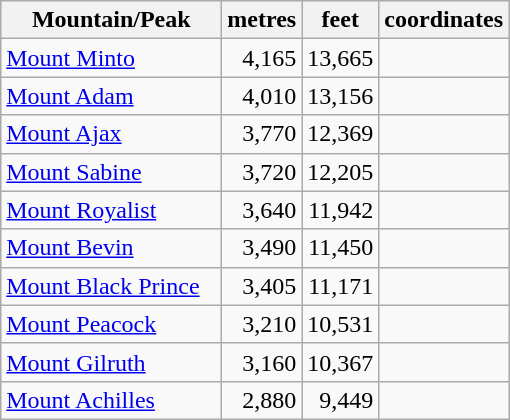<table class="wikitable sortable" style="margin-left:3em">
<tr>
<th align=left width=140>Mountain/Peak</th>
<th>metres</th>
<th>feet</th>
<th>coordinates</th>
</tr>
<tr>
<td><a href='#'>Mount Minto</a></td>
<td align="right">4,165</td>
<td align="right">13,665</td>
<td></td>
</tr>
<tr>
<td><a href='#'>Mount Adam</a></td>
<td align="right">4,010</td>
<td align="right">13,156</td>
<td></td>
</tr>
<tr>
<td><a href='#'>Mount Ajax</a></td>
<td align="right">3,770</td>
<td align="right">12,369</td>
<td></td>
</tr>
<tr>
<td><a href='#'>Mount Sabine</a></td>
<td align="right">3,720</td>
<td align="right">12,205</td>
<td></td>
</tr>
<tr>
<td><a href='#'>Mount Royalist</a></td>
<td align="right">3,640</td>
<td align="right">11,942</td>
<td></td>
</tr>
<tr>
<td><a href='#'>Mount Bevin</a></td>
<td align="right">3,490</td>
<td align="right">11,450</td>
<td></td>
</tr>
<tr>
<td><a href='#'>Mount Black Prince</a></td>
<td align="right">3,405</td>
<td align="right">11,171</td>
<td></td>
</tr>
<tr>
<td><a href='#'>Mount Peacock</a></td>
<td align="right">3,210</td>
<td align="right">10,531</td>
<td></td>
</tr>
<tr>
<td><a href='#'>Mount Gilruth</a></td>
<td align="right">3,160</td>
<td align="right">10,367</td>
<td></td>
</tr>
<tr>
<td><a href='#'>Mount Achilles</a></td>
<td align="right">2,880</td>
<td align="right">9,449</td>
<td></td>
</tr>
</table>
